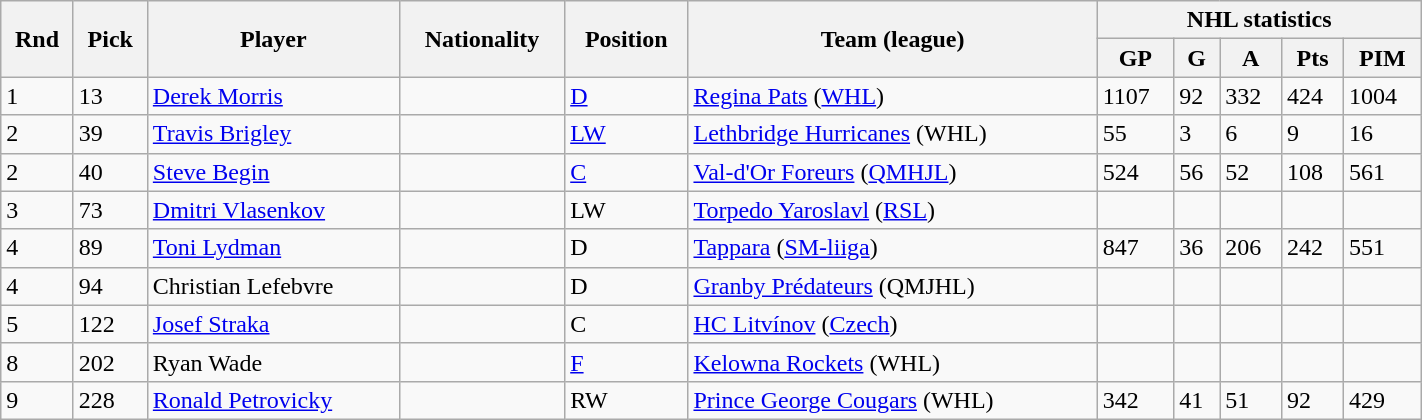<table class="wikitable"  width="75%">
<tr>
<th rowspan="2">Rnd</th>
<th rowspan="2">Pick</th>
<th rowspan="2">Player</th>
<th rowspan="2">Nationality</th>
<th rowspan="2">Position</th>
<th rowspan="2">Team (league)</th>
<th colspan="5">NHL statistics</th>
</tr>
<tr>
<th>GP</th>
<th>G</th>
<th>A</th>
<th>Pts</th>
<th>PIM</th>
</tr>
<tr>
<td>1</td>
<td>13</td>
<td><a href='#'>Derek Morris</a></td>
<td></td>
<td><a href='#'>D</a></td>
<td><a href='#'>Regina Pats</a> (<a href='#'>WHL</a>)</td>
<td>1107</td>
<td>92</td>
<td>332</td>
<td>424</td>
<td>1004</td>
</tr>
<tr>
<td>2</td>
<td>39</td>
<td><a href='#'>Travis Brigley</a></td>
<td></td>
<td><a href='#'>LW</a></td>
<td><a href='#'>Lethbridge Hurricanes</a> (WHL)</td>
<td>55</td>
<td>3</td>
<td>6</td>
<td>9</td>
<td>16</td>
</tr>
<tr>
<td>2</td>
<td>40</td>
<td><a href='#'>Steve Begin</a></td>
<td></td>
<td><a href='#'>C</a></td>
<td><a href='#'>Val-d'Or Foreurs</a> (<a href='#'>QMHJL</a>)</td>
<td>524</td>
<td>56</td>
<td>52</td>
<td>108</td>
<td>561</td>
</tr>
<tr>
<td>3</td>
<td>73</td>
<td><a href='#'>Dmitri Vlasenkov</a></td>
<td></td>
<td>LW</td>
<td><a href='#'>Torpedo Yaroslavl</a> (<a href='#'>RSL</a>)</td>
<td></td>
<td></td>
<td></td>
<td></td>
<td></td>
</tr>
<tr>
<td>4</td>
<td>89</td>
<td><a href='#'>Toni Lydman</a></td>
<td></td>
<td>D</td>
<td><a href='#'>Tappara</a> (<a href='#'>SM-liiga</a>)</td>
<td>847</td>
<td>36</td>
<td>206</td>
<td>242</td>
<td>551</td>
</tr>
<tr>
<td>4</td>
<td>94</td>
<td>Christian Lefebvre</td>
<td></td>
<td>D</td>
<td><a href='#'>Granby Prédateurs</a> (QMJHL)</td>
<td></td>
<td></td>
<td></td>
<td></td>
<td></td>
</tr>
<tr>
<td>5</td>
<td>122</td>
<td><a href='#'>Josef Straka</a></td>
<td></td>
<td>C</td>
<td><a href='#'>HC Litvínov</a> (<a href='#'>Czech</a>)</td>
<td></td>
<td></td>
<td></td>
<td></td>
<td></td>
</tr>
<tr>
<td>8</td>
<td>202</td>
<td>Ryan Wade</td>
<td></td>
<td><a href='#'>F</a></td>
<td><a href='#'>Kelowna Rockets</a> (WHL)</td>
<td></td>
<td></td>
<td></td>
<td></td>
<td></td>
</tr>
<tr>
<td>9</td>
<td>228</td>
<td><a href='#'>Ronald Petrovicky</a></td>
<td></td>
<td>RW</td>
<td><a href='#'>Prince George Cougars</a> (WHL)</td>
<td>342</td>
<td>41</td>
<td>51</td>
<td>92</td>
<td>429</td>
</tr>
</table>
